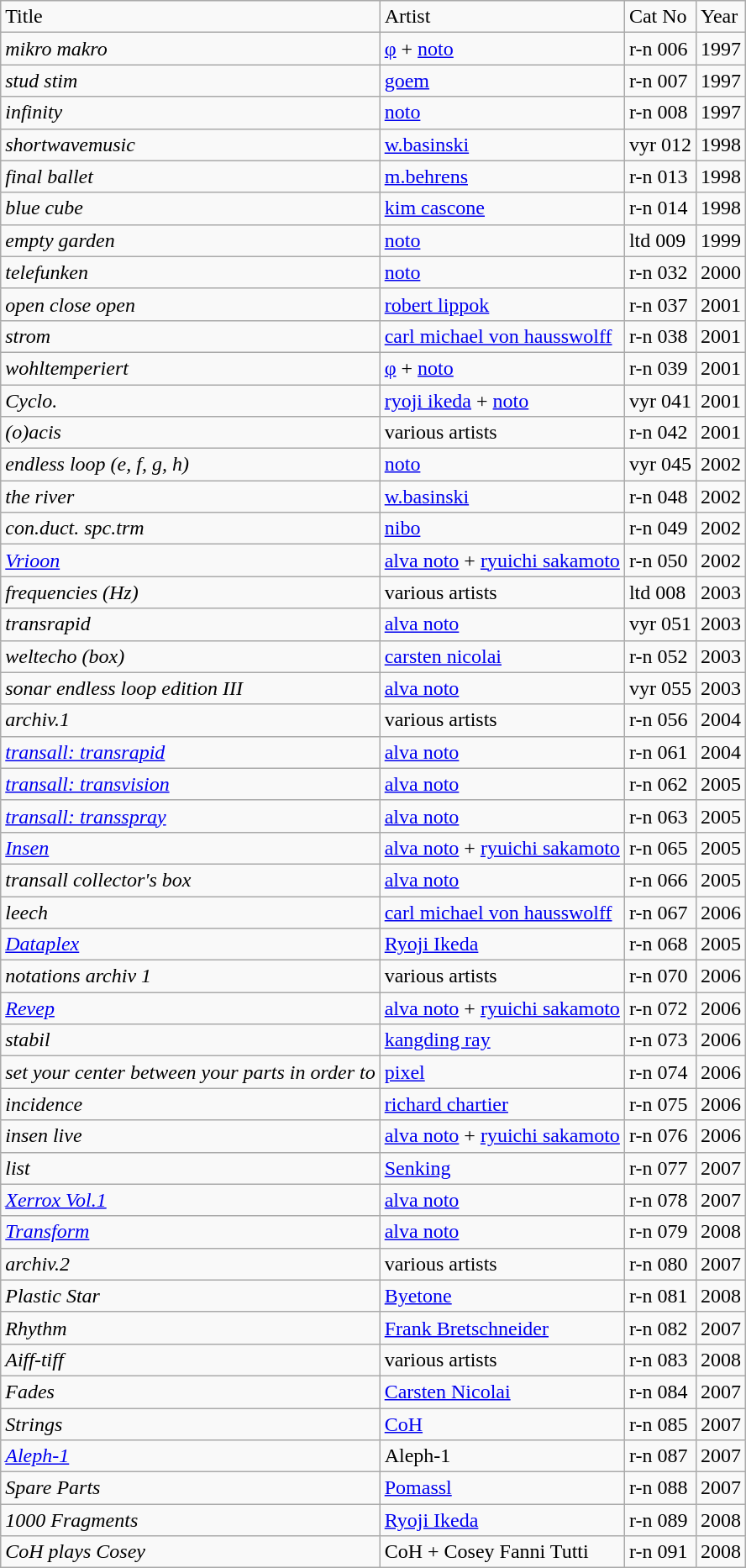<table class="sortable wikitable">
<tr>
<td>Title</td>
<td>Artist</td>
<td>Cat No</td>
<td>Year</td>
</tr>
<tr>
<td><em>mikro makro</em></td>
<td><a href='#'>φ</a> + <a href='#'>noto</a></td>
<td>r-n 006</td>
<td>1997</td>
</tr>
<tr>
<td><em>stud stim</em></td>
<td><a href='#'>goem</a></td>
<td>r-n 007</td>
<td>1997</td>
</tr>
<tr>
<td><em>infinity</em></td>
<td><a href='#'>noto</a></td>
<td>r-n 008</td>
<td>1997</td>
</tr>
<tr>
<td><em>shortwavemusic</em></td>
<td><a href='#'>w.basinski</a></td>
<td>vyr 012</td>
<td>1998</td>
</tr>
<tr>
<td><em>final ballet</em></td>
<td><a href='#'>m.behrens</a></td>
<td>r-n 013</td>
<td>1998</td>
</tr>
<tr>
<td><em>blue cube</em></td>
<td><a href='#'>kim cascone</a></td>
<td>r-n 014</td>
<td>1998</td>
</tr>
<tr>
<td><em>empty garden</em></td>
<td><a href='#'>noto</a></td>
<td>ltd 009</td>
<td>1999</td>
</tr>
<tr>
<td><em>telefunken</em></td>
<td><a href='#'>noto</a></td>
<td>r-n 032</td>
<td>2000</td>
</tr>
<tr>
<td><em>open close open</em></td>
<td><a href='#'>robert lippok</a></td>
<td>r-n 037</td>
<td>2001</td>
</tr>
<tr>
<td><em>strom</em></td>
<td><a href='#'>carl michael von hausswolff</a></td>
<td>r-n 038</td>
<td>2001</td>
</tr>
<tr>
<td><em>wohltemperiert</em></td>
<td><a href='#'>φ</a> + <a href='#'>noto</a></td>
<td>r-n 039</td>
<td>2001</td>
</tr>
<tr>
<td><em>Cyclo.</em></td>
<td><a href='#'>ryoji ikeda</a> + <a href='#'>noto</a></td>
<td>vyr 041</td>
<td>2001</td>
</tr>
<tr>
<td><em>(o)acis</em></td>
<td>various artists</td>
<td>r-n 042</td>
<td>2001</td>
</tr>
<tr>
<td><em>endless loop (e, f, g, h)</em></td>
<td><a href='#'>noto</a></td>
<td>vyr 045</td>
<td>2002</td>
</tr>
<tr>
<td><em>the river</em></td>
<td><a href='#'>w.basinski</a></td>
<td>r-n 048</td>
<td>2002</td>
</tr>
<tr>
<td><em>con.duct. spc.trm</em></td>
<td><a href='#'>nibo</a></td>
<td>r-n 049</td>
<td>2002</td>
</tr>
<tr>
<td><em><a href='#'>Vrioon</a></em></td>
<td><a href='#'>alva noto</a> + <a href='#'>ryuichi sakamoto</a></td>
<td>r-n 050</td>
<td>2002</td>
</tr>
<tr>
<td><em>frequencies (Hz)</em></td>
<td>various artists</td>
<td>ltd 008</td>
<td>2003</td>
</tr>
<tr>
<td><em>transrapid</em></td>
<td><a href='#'>alva noto</a></td>
<td>vyr 051</td>
<td>2003</td>
</tr>
<tr>
<td><em>weltecho (box)</em></td>
<td><a href='#'>carsten nicolai</a></td>
<td>r-n 052</td>
<td>2003</td>
</tr>
<tr>
<td><em>sonar endless loop edition III</em></td>
<td><a href='#'>alva noto</a></td>
<td>vyr 055</td>
<td>2003</td>
</tr>
<tr>
<td><em>archiv.1</em></td>
<td>various artists</td>
<td>r-n 056</td>
<td>2004</td>
</tr>
<tr>
<td><em><a href='#'>transall: transrapid</a></em></td>
<td><a href='#'>alva noto</a></td>
<td>r-n 061</td>
<td>2004</td>
</tr>
<tr>
<td><em><a href='#'>transall: transvision</a></em></td>
<td><a href='#'>alva noto</a></td>
<td>r-n 062</td>
<td>2005</td>
</tr>
<tr>
<td><em><a href='#'>transall: transspray</a></em></td>
<td><a href='#'>alva noto</a></td>
<td>r-n 063</td>
<td>2005</td>
</tr>
<tr>
<td><em><a href='#'>Insen</a></em></td>
<td><a href='#'>alva noto</a> + <a href='#'>ryuichi sakamoto</a></td>
<td>r-n 065</td>
<td>2005</td>
</tr>
<tr>
<td><em>transall collector's box</em></td>
<td><a href='#'>alva noto</a></td>
<td>r-n 066</td>
<td>2005</td>
</tr>
<tr>
<td><em>leech</em></td>
<td><a href='#'>carl michael von hausswolff</a></td>
<td>r-n 067</td>
<td>2006</td>
</tr>
<tr>
<td><em><a href='#'>Dataplex</a></em></td>
<td><a href='#'>Ryoji Ikeda</a></td>
<td>r-n 068</td>
<td>2005</td>
</tr>
<tr>
<td><em>notations archiv 1</em></td>
<td>various artists</td>
<td>r-n 070</td>
<td>2006</td>
</tr>
<tr>
<td><em><a href='#'>Revep</a></em></td>
<td><a href='#'>alva noto</a> + <a href='#'>ryuichi sakamoto</a></td>
<td>r-n 072</td>
<td>2006</td>
</tr>
<tr>
<td><em>stabil</em></td>
<td><a href='#'>kangding ray</a></td>
<td>r-n 073</td>
<td>2006</td>
</tr>
<tr>
<td><em>set your center between your parts in order to</em></td>
<td><a href='#'>pixel</a></td>
<td>r-n 074</td>
<td>2006</td>
</tr>
<tr>
<td><em>incidence</em></td>
<td><a href='#'>richard chartier</a></td>
<td>r-n 075</td>
<td>2006</td>
</tr>
<tr>
<td><em>insen live</em></td>
<td><a href='#'>alva noto</a> + <a href='#'>ryuichi sakamoto</a></td>
<td>r-n 076</td>
<td>2006</td>
</tr>
<tr>
<td><em>list</em></td>
<td><a href='#'>Senking</a></td>
<td>r-n 077</td>
<td>2007</td>
</tr>
<tr>
<td><em><a href='#'>Xerrox Vol.1</a></em></td>
<td><a href='#'>alva noto</a></td>
<td>r-n 078</td>
<td>2007</td>
</tr>
<tr>
<td><em><a href='#'>Transform</a></em></td>
<td><a href='#'>alva noto</a></td>
<td>r-n 079</td>
<td>2008</td>
</tr>
<tr>
<td><em>archiv.2</em></td>
<td>various artists</td>
<td>r-n 080</td>
<td>2007</td>
</tr>
<tr>
<td><em>Plastic Star</em></td>
<td><a href='#'>Byetone</a></td>
<td>r-n 081</td>
<td>2008</td>
</tr>
<tr>
<td><em>Rhythm</em></td>
<td><a href='#'>Frank Bretschneider</a></td>
<td>r-n 082</td>
<td>2007</td>
</tr>
<tr>
<td><em>Aiff-tiff</em></td>
<td>various artists</td>
<td>r-n 083</td>
<td>2008</td>
</tr>
<tr>
<td><em>Fades</em></td>
<td><a href='#'>Carsten Nicolai</a></td>
<td>r-n 084</td>
<td>2007</td>
</tr>
<tr>
<td><em>Strings</em></td>
<td><a href='#'>CoH</a></td>
<td>r-n 085</td>
<td>2007</td>
</tr>
<tr>
<td><em><a href='#'>Aleph-1</a></em></td>
<td>Aleph-1</td>
<td>r-n 087</td>
<td>2007</td>
</tr>
<tr>
<td><em>Spare Parts</em></td>
<td><a href='#'>Pomassl</a></td>
<td>r-n 088</td>
<td>2007</td>
</tr>
<tr>
<td><em>1000 Fragments</em></td>
<td><a href='#'>Ryoji Ikeda</a></td>
<td>r-n 089</td>
<td>2008</td>
</tr>
<tr>
<td><em>CoH plays Cosey</em></td>
<td>CoH + Cosey Fanni Tutti</td>
<td>r-n 091</td>
<td>2008</td>
</tr>
</table>
